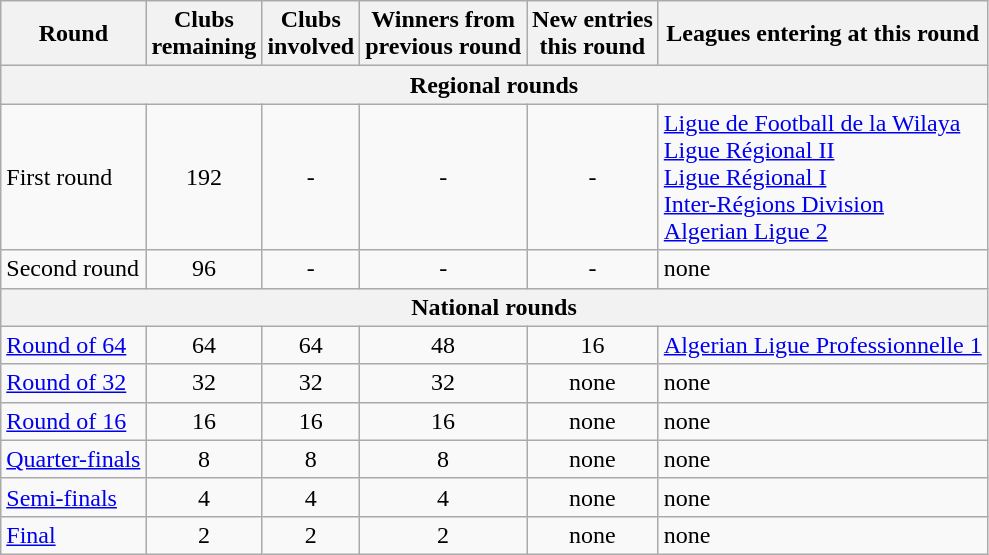<table class="wikitable">
<tr>
<th>Round</th>
<th>Clubs<br>remaining</th>
<th>Clubs<br>involved</th>
<th>Winners from<br>previous round</th>
<th>New entries<br>this round</th>
<th>Leagues entering at this round</th>
</tr>
<tr>
<th colspan=6>Regional rounds</th>
</tr>
<tr>
<td>First round</td>
<td style="text-align:center;">192</td>
<td style="text-align:center;">-</td>
<td style="text-align:center;">-</td>
<td style="text-align:center;">-</td>
<td><a href='#'>Ligue de Football de la Wilaya</a><br><a href='#'>Ligue Régional II</a><br><a href='#'>Ligue Régional I</a><br><a href='#'>Inter-Régions Division</a><br><a href='#'>Algerian Ligue 2</a></td>
</tr>
<tr>
<td>Second round</td>
<td style="text-align:center;">96</td>
<td style="text-align:center;">-</td>
<td style="text-align:center;">-</td>
<td style="text-align:center;">-</td>
<td>none</td>
</tr>
<tr>
<th colspan=6>National rounds</th>
</tr>
<tr>
<td><a href='#'>Round of 64</a></td>
<td style="text-align:center;">64</td>
<td style="text-align:center;">64</td>
<td style="text-align:center;">48</td>
<td style="text-align:center;">16</td>
<td><a href='#'>Algerian Ligue Professionnelle 1</a></td>
</tr>
<tr>
<td><a href='#'>Round of 32</a></td>
<td style="text-align:center;">32</td>
<td style="text-align:center;">32</td>
<td style="text-align:center;">32</td>
<td style="text-align:center;">none</td>
<td>none</td>
</tr>
<tr>
<td><a href='#'>Round of 16</a></td>
<td style="text-align:center;">16</td>
<td style="text-align:center;">16</td>
<td style="text-align:center;">16</td>
<td style="text-align:center;">none</td>
<td>none</td>
</tr>
<tr>
<td><a href='#'>Quarter-finals</a></td>
<td style="text-align:center;">8</td>
<td style="text-align:center;">8</td>
<td style="text-align:center;">8</td>
<td style="text-align:center;">none</td>
<td>none</td>
</tr>
<tr>
<td><a href='#'>Semi-finals</a></td>
<td style="text-align:center;">4</td>
<td style="text-align:center;">4</td>
<td style="text-align:center;">4</td>
<td style="text-align:center;">none</td>
<td>none</td>
</tr>
<tr>
<td><a href='#'>Final</a></td>
<td style="text-align:center;">2</td>
<td style="text-align:center;">2</td>
<td style="text-align:center;">2</td>
<td style="text-align:center;">none</td>
<td>none</td>
</tr>
</table>
